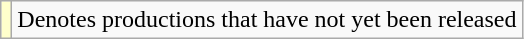<table class="wikitable">
<tr>
<td style="background:#FFFFCC;"></td>
<td>Denotes productions that have not yet been released</td>
</tr>
</table>
